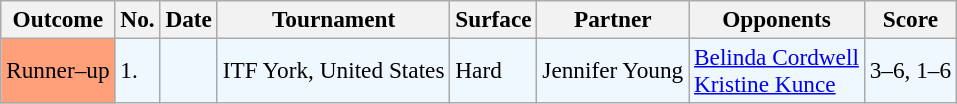<table class="sortable wikitable" style=font-size:97%>
<tr>
<th>Outcome</th>
<th>No.</th>
<th>Date</th>
<th>Tournament</th>
<th>Surface</th>
<th>Partner</th>
<th>Opponents</th>
<th>Score</th>
</tr>
<tr style="background:#f0f8ff;">
<td style="background:#ffa07a;">Runner–up</td>
<td>1.</td>
<td></td>
<td>ITF York, United States</td>
<td>Hard</td>
<td> Jennifer Young</td>
<td> <a href='#'>Belinda Cordwell</a> <br>  <a href='#'>Kristine Kunce</a></td>
<td>3–6, 1–6</td>
</tr>
</table>
